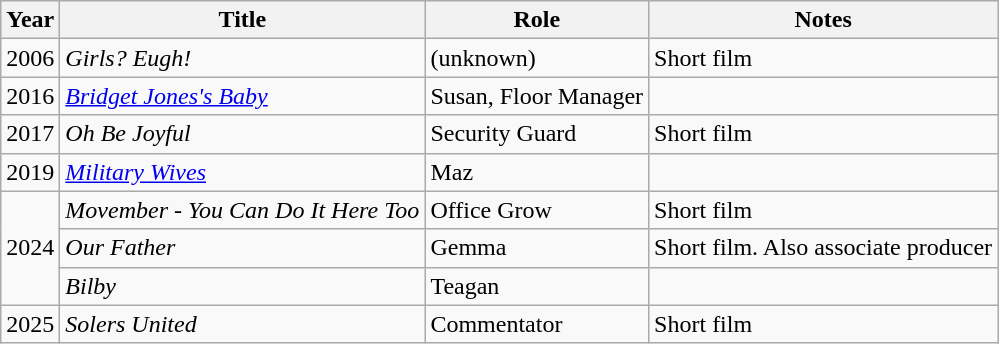<table class="wikitable">
<tr>
<th>Year</th>
<th>Title</th>
<th>Role</th>
<th>Notes</th>
</tr>
<tr>
<td>2006</td>
<td><em>Girls? Eugh!</em></td>
<td>(unknown)</td>
<td>Short film</td>
</tr>
<tr>
<td>2016</td>
<td><em><a href='#'>Bridget Jones's Baby</a></em></td>
<td>Susan, Floor Manager</td>
<td></td>
</tr>
<tr>
<td>2017</td>
<td><em>Oh Be Joyful</em></td>
<td>Security Guard</td>
<td>Short film</td>
</tr>
<tr>
<td>2019</td>
<td><em><a href='#'>Military Wives</a></em></td>
<td>Maz</td>
<td></td>
</tr>
<tr>
<td rowspan="3">2024</td>
<td><em>Movember - You Can Do It Here Too</em></td>
<td>Office Grow</td>
<td>Short film</td>
</tr>
<tr>
<td><em>Our Father</em></td>
<td>Gemma</td>
<td>Short film. Also associate producer</td>
</tr>
<tr>
<td><em>Bilby</em></td>
<td>Teagan</td>
<td></td>
</tr>
<tr>
<td>2025</td>
<td><em>Solers United</em></td>
<td>Commentator</td>
<td>Short film</td>
</tr>
</table>
